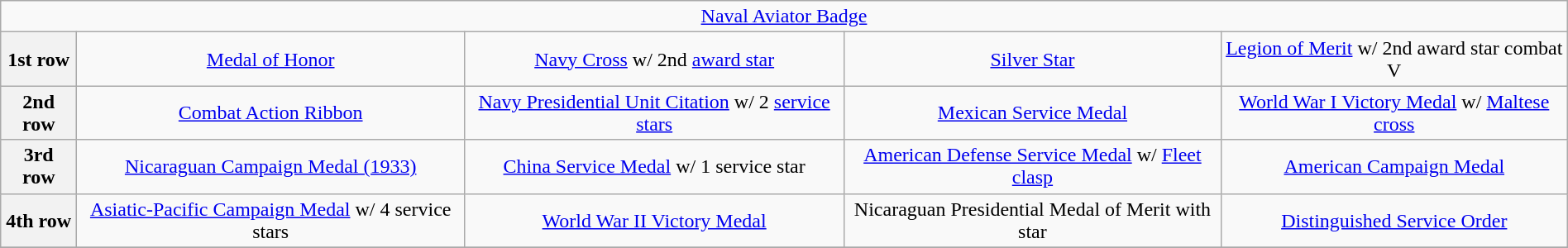<table class="wikitable" style="margin:1em auto; text-align:center;">
<tr>
<td colspan="13"><a href='#'>Naval Aviator Badge</a></td>
</tr>
<tr>
<th><strong>1st row</strong></th>
<td colspan="3"><a href='#'>Medal of Honor</a></td>
<td colspan="3"><a href='#'>Navy Cross</a> w/ 2nd <a href='#'>award star</a></td>
<td colspan="3"><a href='#'>Silver Star</a></td>
<td colspan="3"><a href='#'>Legion of Merit</a> w/ 2nd award star combat V</td>
</tr>
<tr>
<th><strong>2nd row</strong></th>
<td colspan="3"><a href='#'>Combat Action Ribbon</a></td>
<td colspan="3"><a href='#'>Navy Presidential Unit Citation</a> w/ 2 <a href='#'>service stars</a></td>
<td colspan="3"><a href='#'>Mexican Service Medal</a></td>
<td colspan="3"><a href='#'>World War I Victory Medal</a> w/ <a href='#'>Maltese cross</a></td>
</tr>
<tr>
<th><strong>3rd row</strong></th>
<td colspan="3"><a href='#'>Nicaraguan Campaign Medal (1933)</a></td>
<td colspan="3"><a href='#'>China Service Medal</a> w/ 1 service star</td>
<td colspan="3"><a href='#'>American Defense Service Medal</a> w/ <a href='#'>Fleet clasp</a></td>
<td colspan="3"><a href='#'>American Campaign Medal</a></td>
</tr>
<tr>
<th><strong>4th row</strong></th>
<td colspan="3"><a href='#'>Asiatic-Pacific Campaign Medal</a> w/ 4 service stars</td>
<td colspan="3"><a href='#'>World War II Victory Medal</a></td>
<td colspan="3">Nicaraguan Presidential Medal of Merit with star</td>
<td colspan="3"><a href='#'>Distinguished Service Order</a></td>
</tr>
<tr>
</tr>
</table>
